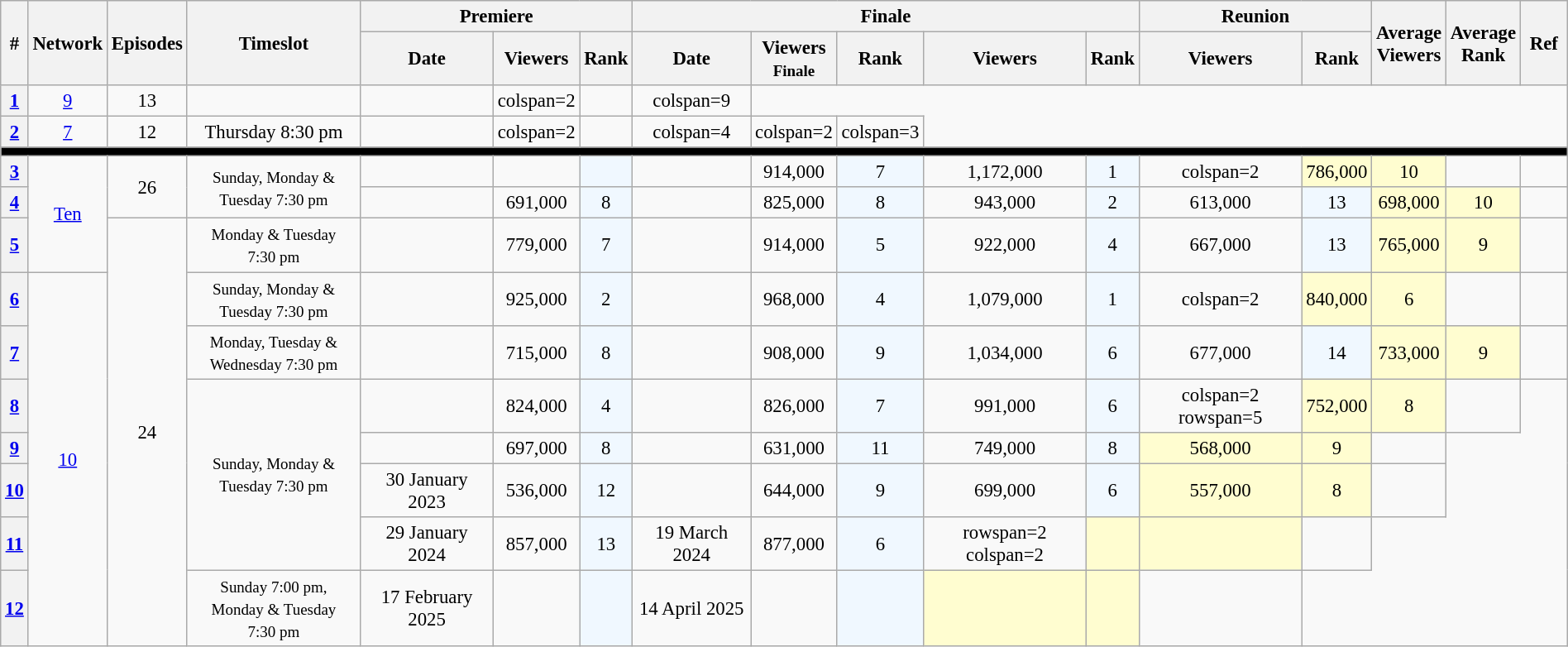<table class="wikitable" style="width:100%; font-size:95%; text-align:center">
<tr>
<th rowspan="2">#</th>
<th rowspan="2">Network</th>
<th rowspan="2">Episodes</th>
<th rowspan="2">Timeslot</th>
<th colspan="3">Premiere</th>
<th colspan="5">Finale</th>
<th colspan="2">Reunion</th>
<th rowspan="2" style="width:4%;">Average<br>Viewers</th>
<th rowspan="2" style="width:4%;">Average<br>Rank</th>
<th rowspan="2" style="width:3%;">Ref</th>
</tr>
<tr>
<th font-size:smaller; line-height:100%;" span>Date</th>
<th font-size:smaller; line-height:100%;" span>Viewers</th>
<th font-size:smaller; line-height:100%;" span>Rank</th>
<th font-size:smaller; line-height:100%;" span>Date</th>
<th font-size:smaller; line-height:100%;" span>Viewers<br><small>Finale</small></th>
<th font-size:smaller; line-height:100%;" span>Rank</th>
<th font-size:smaller; line-height:100%;" span>Viewers<br><small></small></th>
<th font-size:smaller; line-height:100%;" span>Rank</th>
<th font-size:smaller; line-height:100%;" span>Viewers</th>
<th font-size:smaller; line-height:100%;" span>Rank</th>
</tr>
<tr>
<th><a href='#'>1</a></th>
<td><a href='#'>9</a></td>
<td>13</td>
<td></td>
<td></td>
<td>colspan=2 </td>
<td></td>
<td>colspan=9 </td>
</tr>
<tr>
<th><a href='#'>2</a></th>
<td><a href='#'>7</a></td>
<td>12</td>
<td>Thursday 8:30 pm</td>
<td></td>
<td>colspan=2 </td>
<td></td>
<td>colspan=4 </td>
<td>colspan=2 </td>
<td>colspan=3 </td>
</tr>
<tr>
<th colspan=17 style="background:black;"></th>
</tr>
<tr>
<th><a href='#'>3</a></th>
<td rowspan=3><a href='#'>Ten</a></td>
<td rowspan=2>26</td>
<td rowspan=2><small>Sunday, Monday &<br>Tuesday 7:30 pm</small></td>
<td></td>
<td></td>
<td style="background:#F0F8FF"></td>
<td></td>
<td>914,000</td>
<td style="background:#F0F8FF">7</td>
<td>1,172,000</td>
<td style="background:#F0F8FF">1</td>
<td>colspan=2 </td>
<td style="background:#FFFDD0">786,000</td>
<td style="background:#FFFDD0">10</td>
<td></td>
</tr>
<tr>
<th><a href='#'>4</a></th>
<td></td>
<td>691,000</td>
<td style="background:#F0F8FF">8</td>
<td></td>
<td>825,000</td>
<td style="background:#F0F8FF">8</td>
<td>943,000</td>
<td style="background:#F0F8FF">2</td>
<td>613,000</td>
<td style="background:#F0F8FF">13</td>
<td style="background:#FFFDD0">698,000</td>
<td style="background:#FFFDD0">10</td>
<td></td>
</tr>
<tr>
<th><a href='#'>5</a></th>
<td rowspan=8>24</td>
<td><small>Monday & Tuesday 7:30 pm</small></td>
<td></td>
<td>779,000</td>
<td style="background:#F0F8FF">7</td>
<td></td>
<td>914,000</td>
<td style="background:#F0F8FF">5</td>
<td>922,000</td>
<td style="background:#F0F8FF">4</td>
<td>667,000</td>
<td style="background:#F0F8FF">13</td>
<td style="background:#FFFDD0">765,000</td>
<td style="background:#FFFDD0">9</td>
<td></td>
</tr>
<tr>
<th><a href='#'>6</a></th>
<td rowspan=7><a href='#'>10</a></td>
<td><small>Sunday, Monday &<br> Tuesday 7:30 pm</small></td>
<td></td>
<td>925,000</td>
<td style="background:#F0F8FF">2</td>
<td></td>
<td>968,000</td>
<td style="background:#F0F8FF">4</td>
<td>1,079,000</td>
<td style="background:#F0F8FF">1</td>
<td>colspan=2 </td>
<td style="background:#FFFDD0">840,000</td>
<td style="background:#FFFDD0">6</td>
<td></td>
</tr>
<tr>
<th><a href='#'>7</a></th>
<td><small>Monday, Tuesday &<br> Wednesday 7:30 pm</small></td>
<td></td>
<td>715,000</td>
<td style="background:#F0F8FF">8</td>
<td></td>
<td>908,000</td>
<td style="background:#F0F8FF">9</td>
<td>1,034,000</td>
<td style="background:#F0F8FF">6</td>
<td>677,000</td>
<td style="background:#F0F8FF">14</td>
<td style="background:#FFFDD0">733,000</td>
<td style="background:#FFFDD0">9</td>
<td></td>
</tr>
<tr>
<th><a href='#'>8</a></th>
<td rowspan=4><small>Sunday, Monday &<br>Tuesday 7:30 pm</small></td>
<td></td>
<td>824,000</td>
<td style="background:#F0F8FF">4</td>
<td></td>
<td>826,000</td>
<td style="background:#F0F8FF">7</td>
<td>991,000</td>
<td style="background:#F0F8FF">6</td>
<td>colspan=2 rowspan=5</td>
<td style="background:#FFFDD0">752,000</td>
<td style="background:#FFFDD0">8</td>
<td></td>
</tr>
<tr>
<th><a href='#'>9</a></th>
<td></td>
<td>697,000</td>
<td style="background:#F0F8FF">8</td>
<td></td>
<td>631,000</td>
<td style="background:#F0F8FF">11</td>
<td>749,000</td>
<td style="background:#F0F8FF">8</td>
<td style="background:#FFFDD0">568,000</td>
<td style="background:#FFFDD0">9</td>
<td></td>
</tr>
<tr>
<th><a href='#'>10</a></th>
<td>30 January 2023</td>
<td>536,000</td>
<td style="background:#F0F8FF">12</td>
<td></td>
<td>644,000</td>
<td style="background:#F0F8FF">9</td>
<td>699,000</td>
<td style="background:#F0F8FF">6</td>
<td style="background:#FFFDD0">557,000</td>
<td style="background:#FFFDD0">8</td>
<td></td>
</tr>
<tr>
<th><a href='#'>11</a></th>
<td>29 January 2024</td>
<td>857,000</td>
<td style="background:#F0F8FF">13</td>
<td>19 March 2024</td>
<td>877,000</td>
<td style="background:#F0F8FF">6</td>
<td>rowspan=2 colspan=2 </td>
<td style="background:#FFFDD0"></td>
<td style="background:#FFFDD0"></td>
<td></td>
</tr>
<tr>
<th><a href='#'>12</a></th>
<td rowspan=4><small>Sunday 7:00 pm,<br> Monday & Tuesday 7:30 pm</small></td>
<td>17 February 2025</td>
<td></td>
<td style="background:#F0F8FF"></td>
<td>14 April 2025</td>
<td></td>
<td style="background:#F0F8FF"></td>
<td style="background:#FFFDD0"></td>
<td style="background:#FFFDD0"></td>
<td></td>
</tr>
</table>
